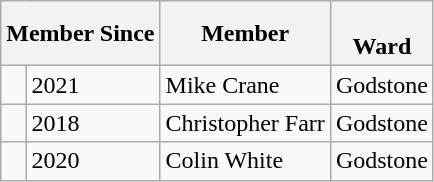<table class="wikitable">
<tr>
<th colspan="2">Member Since</th>
<th>Member</th>
<th><br>Ward</th>
</tr>
<tr>
<td></td>
<td>2021</td>
<td>Mike Crane</td>
<td>Godstone</td>
</tr>
<tr>
<td></td>
<td>2018</td>
<td>Christopher Farr</td>
<td>Godstone</td>
</tr>
<tr>
<td></td>
<td>2020</td>
<td>Colin White</td>
<td>Godstone</td>
</tr>
</table>
